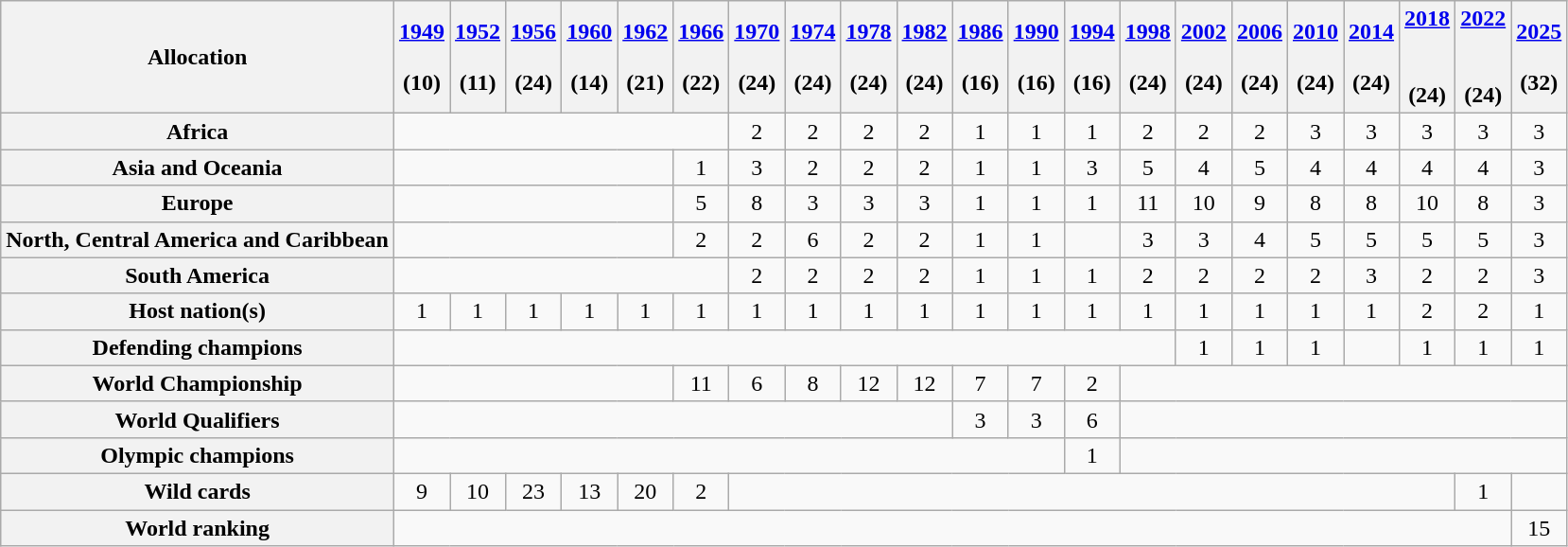<table class="wikitable" style="text-align:center">
<tr>
<th>Allocation</th>
<th><a href='#'>1949</a><br><br>(10)</th>
<th><a href='#'>1952</a><br><br>(11)</th>
<th><a href='#'>1956</a><br><br>(24)</th>
<th><a href='#'>1960</a><br><br>(14)</th>
<th><a href='#'>1962</a><br><br>(21)</th>
<th><a href='#'>1966</a><br><br>(22)</th>
<th><a href='#'>1970</a><br><br>(24)</th>
<th><a href='#'>1974</a><br><br>(24)</th>
<th><a href='#'>1978</a><br><br>(24)</th>
<th><a href='#'>1982</a><br><br>(24)</th>
<th><a href='#'>1986</a><br><br>(16)</th>
<th><a href='#'>1990</a><br><br>(16)</th>
<th><a href='#'>1994</a><br><br>(16)</th>
<th><a href='#'>1998</a><br><br>(24)</th>
<th><a href='#'>2002</a><br><br>(24)</th>
<th><a href='#'>2006</a><br><br>(24)</th>
<th><a href='#'>2010</a><br><br>(24)</th>
<th><a href='#'>2014</a><br><br>(24)</th>
<th><a href='#'>2018</a><br><br><br>(24)</th>
<th><a href='#'>2022</a><br><br><br>(24)</th>
<th><a href='#'>2025</a><br><br>(32)</th>
</tr>
<tr>
<th>Africa</th>
<td colspan="6"></td>
<td>2</td>
<td>2</td>
<td>2</td>
<td>2</td>
<td>1</td>
<td>1</td>
<td>1</td>
<td>2</td>
<td>2</td>
<td>2</td>
<td>3</td>
<td>3</td>
<td>3</td>
<td>3</td>
<td>3</td>
</tr>
<tr>
<th>Asia and Oceania</th>
<td colspan="5"></td>
<td>1</td>
<td>3</td>
<td>2</td>
<td>2</td>
<td>2</td>
<td>1</td>
<td>1</td>
<td>3</td>
<td>5</td>
<td>4</td>
<td>5</td>
<td>4</td>
<td>4</td>
<td>4</td>
<td>4</td>
<td>3</td>
</tr>
<tr>
<th>Europe</th>
<td colspan="5"></td>
<td>5</td>
<td>8</td>
<td>3</td>
<td>3</td>
<td>3</td>
<td>1</td>
<td>1</td>
<td>1</td>
<td>11</td>
<td>10</td>
<td>9</td>
<td>8</td>
<td>8</td>
<td>10</td>
<td>8</td>
<td>3</td>
</tr>
<tr>
<th>North, Central America and Caribbean</th>
<td colspan="5"></td>
<td>2</td>
<td>2</td>
<td>6</td>
<td>2</td>
<td>2</td>
<td>1</td>
<td>1</td>
<td></td>
<td>3</td>
<td>3</td>
<td>4</td>
<td>5</td>
<td>5</td>
<td>5</td>
<td>5</td>
<td>3</td>
</tr>
<tr>
<th>South America</th>
<td colspan="6"></td>
<td>2</td>
<td>2</td>
<td>2</td>
<td>2</td>
<td>1</td>
<td>1</td>
<td>1</td>
<td>2</td>
<td>2</td>
<td>2</td>
<td>2</td>
<td>3</td>
<td>2</td>
<td>2</td>
<td>3</td>
</tr>
<tr>
<th>Host nation(s)</th>
<td>1</td>
<td>1</td>
<td>1</td>
<td>1</td>
<td>1</td>
<td>1</td>
<td>1</td>
<td>1</td>
<td>1</td>
<td>1</td>
<td>1</td>
<td>1</td>
<td>1</td>
<td>1</td>
<td>1</td>
<td>1</td>
<td>1</td>
<td>1</td>
<td>2</td>
<td>2</td>
<td>1</td>
</tr>
<tr>
<th>Defending champions</th>
<td colspan="14"></td>
<td>1</td>
<td>1</td>
<td>1</td>
<td></td>
<td>1</td>
<td>1</td>
<td>1</td>
</tr>
<tr>
<th>World Championship</th>
<td colspan="5"></td>
<td>11</td>
<td>6</td>
<td>8</td>
<td>12</td>
<td>12</td>
<td>7</td>
<td>7</td>
<td>2</td>
<td colspan="8"></td>
</tr>
<tr>
<th>World Qualifiers</th>
<td colspan="10"></td>
<td>3</td>
<td>3</td>
<td>6</td>
<td colspan="8"></td>
</tr>
<tr>
<th>Olympic champions</th>
<td colspan="12"></td>
<td>1</td>
<td colspan="8"></td>
</tr>
<tr>
<th>Wild cards</th>
<td>9</td>
<td>10</td>
<td>23</td>
<td>13</td>
<td>20</td>
<td>2</td>
<td colspan="13"></td>
<td>1</td>
<td></td>
</tr>
<tr>
<th>World ranking</th>
<td colspan="20"></td>
<td>15</td>
</tr>
</table>
